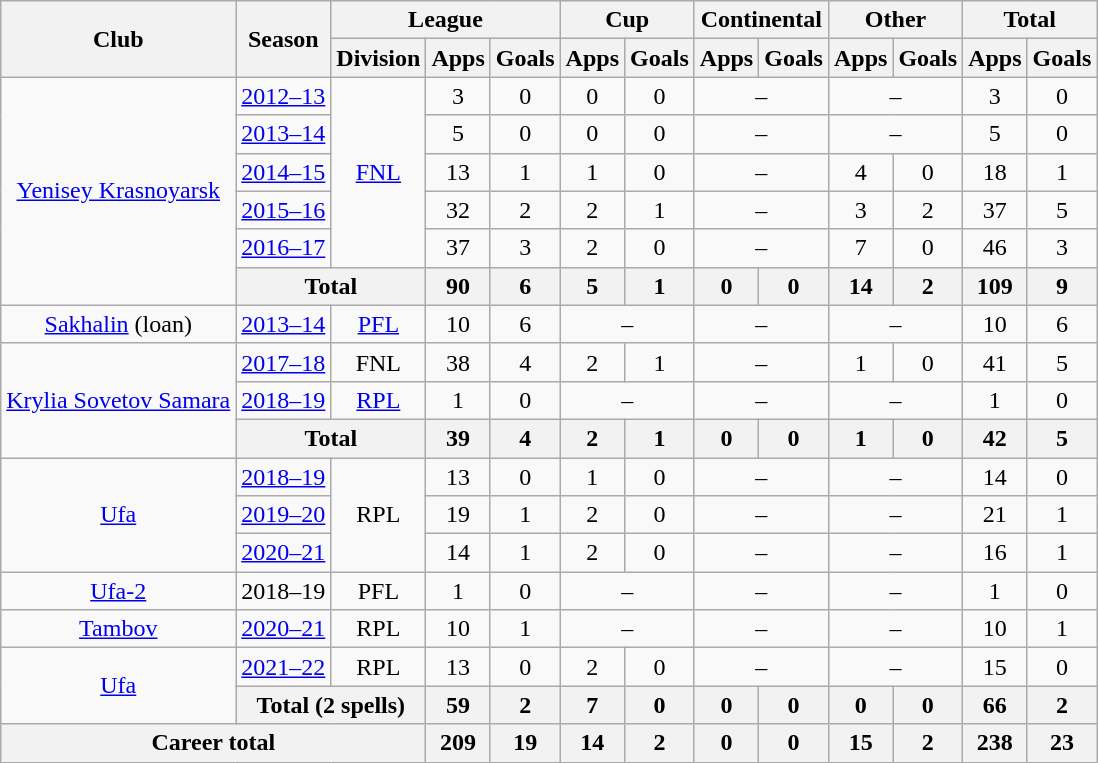<table class="wikitable" style="text-align: center;">
<tr>
<th rowspan=2>Club</th>
<th rowspan=2>Season</th>
<th colspan=3>League</th>
<th colspan=2>Cup</th>
<th colspan=2>Continental</th>
<th colspan=2>Other</th>
<th colspan=2>Total</th>
</tr>
<tr>
<th>Division</th>
<th>Apps</th>
<th>Goals</th>
<th>Apps</th>
<th>Goals</th>
<th>Apps</th>
<th>Goals</th>
<th>Apps</th>
<th>Goals</th>
<th>Apps</th>
<th>Goals</th>
</tr>
<tr>
<td rowspan="6"><a href='#'>Yenisey Krasnoyarsk</a></td>
<td><a href='#'>2012–13</a></td>
<td rowspan="5"><a href='#'>FNL</a></td>
<td>3</td>
<td>0</td>
<td>0</td>
<td>0</td>
<td colspan=2>–</td>
<td colspan=2>–</td>
<td>3</td>
<td>0</td>
</tr>
<tr>
<td><a href='#'>2013–14</a></td>
<td>5</td>
<td>0</td>
<td>0</td>
<td>0</td>
<td colspan=2>–</td>
<td colspan=2>–</td>
<td>5</td>
<td>0</td>
</tr>
<tr>
<td><a href='#'>2014–15</a></td>
<td>13</td>
<td>1</td>
<td>1</td>
<td>0</td>
<td colspan=2>–</td>
<td>4</td>
<td>0</td>
<td>18</td>
<td>1</td>
</tr>
<tr>
<td><a href='#'>2015–16</a></td>
<td>32</td>
<td>2</td>
<td>2</td>
<td>1</td>
<td colspan=2>–</td>
<td>3</td>
<td>2</td>
<td>37</td>
<td>5</td>
</tr>
<tr>
<td><a href='#'>2016–17</a></td>
<td>37</td>
<td>3</td>
<td>2</td>
<td>0</td>
<td colspan=2>–</td>
<td>7</td>
<td>0</td>
<td>46</td>
<td>3</td>
</tr>
<tr>
<th colspan=2>Total</th>
<th>90</th>
<th>6</th>
<th>5</th>
<th>1</th>
<th>0</th>
<th>0</th>
<th>14</th>
<th>2</th>
<th>109</th>
<th>9</th>
</tr>
<tr>
<td><a href='#'>Sakhalin</a> (loan)</td>
<td><a href='#'>2013–14</a></td>
<td><a href='#'>PFL</a></td>
<td>10</td>
<td>6</td>
<td colspan=2>–</td>
<td colspan=2>–</td>
<td colspan=2>–</td>
<td>10</td>
<td>6</td>
</tr>
<tr>
<td rowspan="3"><a href='#'>Krylia Sovetov Samara</a></td>
<td><a href='#'>2017–18</a></td>
<td>FNL</td>
<td>38</td>
<td>4</td>
<td>2</td>
<td>1</td>
<td colspan=2>–</td>
<td>1</td>
<td>0</td>
<td>41</td>
<td>5</td>
</tr>
<tr>
<td><a href='#'>2018–19</a></td>
<td><a href='#'>RPL</a></td>
<td>1</td>
<td>0</td>
<td colspan=2>–</td>
<td colspan=2>–</td>
<td colspan=2>–</td>
<td>1</td>
<td>0</td>
</tr>
<tr>
<th colspan=2>Total</th>
<th>39</th>
<th>4</th>
<th>2</th>
<th>1</th>
<th>0</th>
<th>0</th>
<th>1</th>
<th>0</th>
<th>42</th>
<th>5</th>
</tr>
<tr>
<td rowspan="3"><a href='#'>Ufa</a></td>
<td><a href='#'>2018–19</a></td>
<td rowspan="3">RPL</td>
<td>13</td>
<td>0</td>
<td>1</td>
<td>0</td>
<td colspan=2>–</td>
<td colspan=2>–</td>
<td>14</td>
<td>0</td>
</tr>
<tr>
<td><a href='#'>2019–20</a></td>
<td>19</td>
<td>1</td>
<td>2</td>
<td>0</td>
<td colspan=2>–</td>
<td colspan=2>–</td>
<td>21</td>
<td>1</td>
</tr>
<tr>
<td><a href='#'>2020–21</a></td>
<td>14</td>
<td>1</td>
<td>2</td>
<td>0</td>
<td colspan=2>–</td>
<td colspan=2>–</td>
<td>16</td>
<td>1</td>
</tr>
<tr>
<td><a href='#'>Ufa-2</a></td>
<td>2018–19</td>
<td>PFL</td>
<td>1</td>
<td>0</td>
<td colspan=2>–</td>
<td colspan=2>–</td>
<td colspan=2>–</td>
<td>1</td>
<td>0</td>
</tr>
<tr>
<td><a href='#'>Tambov</a></td>
<td><a href='#'>2020–21</a></td>
<td>RPL</td>
<td>10</td>
<td>1</td>
<td colspan=2>–</td>
<td colspan=2>–</td>
<td colspan=2>–</td>
<td>10</td>
<td>1</td>
</tr>
<tr>
<td rowspan="2"><a href='#'>Ufa</a></td>
<td><a href='#'>2021–22</a></td>
<td>RPL</td>
<td>13</td>
<td>0</td>
<td>2</td>
<td>0</td>
<td colspan=2>–</td>
<td colspan=2>–</td>
<td>15</td>
<td>0</td>
</tr>
<tr>
<th colspan=2>Total (2 spells)</th>
<th>59</th>
<th>2</th>
<th>7</th>
<th>0</th>
<th>0</th>
<th>0</th>
<th>0</th>
<th>0</th>
<th>66</th>
<th>2</th>
</tr>
<tr>
<th colspan=3>Career total</th>
<th>209</th>
<th>19</th>
<th>14</th>
<th>2</th>
<th>0</th>
<th>0</th>
<th>15</th>
<th>2</th>
<th>238</th>
<th>23</th>
</tr>
</table>
